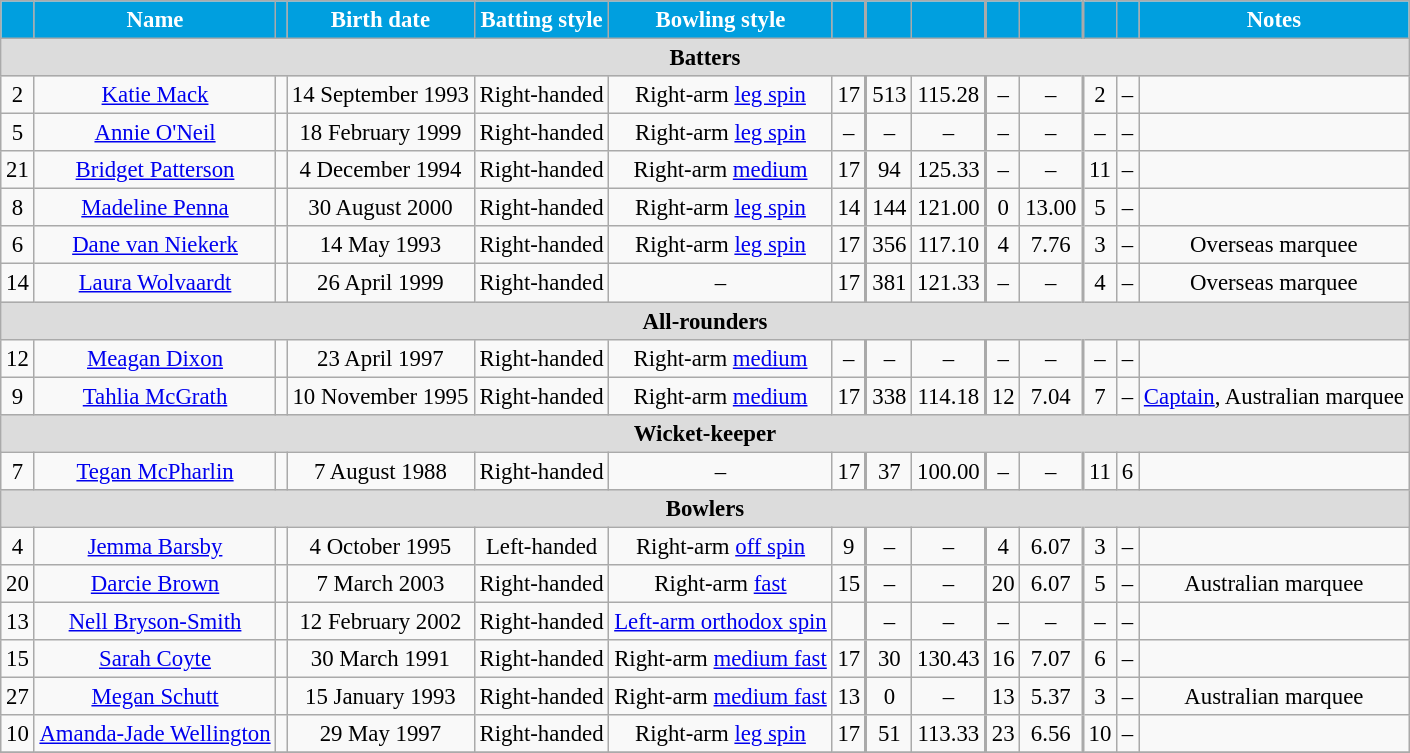<table class="wikitable" style="font-size:95%;">
<tr>
<th style="background:#009FDF; color:white;"></th>
<th style="background:#009FDF; color:white;">Name</th>
<th style="background:#009FDF; color:white;"></th>
<th style="background:#009FDF; color:white;">Birth date</th>
<th style="background:#009FDF; color:white;">Batting style</th>
<th style="background:#009FDF; color:white;">Bowling style</th>
<th style="background:#009FDF; color:white;"></th>
<th style="background:#009FDF; color:white; border-left-width: 2px;"></th>
<th style="background:#009FDF; color:white;"></th>
<th style="background:#009FDF; color:white; border-left-width: 2px;"></th>
<th style="background:#009FDF; color:white;"></th>
<th style="background:#009FDF; color:white; border-left-width: 2px;"></th>
<th style="background:#009FDF; color:white;"></th>
<th style="background: #009FDF; color:white;">Notes</th>
</tr>
<tr>
<th colspan="14" style="background: #DCDCDC" align="center">Batters</th>
</tr>
<tr align="center">
<td>2</td>
<td><a href='#'>Katie Mack</a></td>
<td></td>
<td>14 September 1993</td>
<td>Right-handed</td>
<td>Right-arm <a href='#'>leg spin</a></td>
<td>17</td>
<td style="border-left-width: 2px">513</td>
<td>115.28</td>
<td style="border-left-width: 2px">–</td>
<td>–</td>
<td style="border-left-width: 2px">2</td>
<td>–</td>
<td></td>
</tr>
<tr align="center">
<td>5</td>
<td><a href='#'>Annie O'Neil</a></td>
<td></td>
<td>18 February 1999</td>
<td>Right-handed</td>
<td>Right-arm <a href='#'>leg spin</a></td>
<td>–</td>
<td style="border-left-width: 2px">–</td>
<td>–</td>
<td style="border-left-width: 2px">–</td>
<td>–</td>
<td style="border-left-width: 2px">–</td>
<td>–</td>
<td></td>
</tr>
<tr align="center">
<td>21</td>
<td><a href='#'>Bridget Patterson</a></td>
<td></td>
<td>4 December 1994</td>
<td>Right-handed</td>
<td>Right-arm <a href='#'>medium</a></td>
<td>17</td>
<td style="border-left-width: 2px">94</td>
<td>125.33</td>
<td style="border-left-width: 2px">–</td>
<td>–</td>
<td style="border-left-width: 2px">11</td>
<td>–</td>
<td></td>
</tr>
<tr align="center">
<td>8</td>
<td><a href='#'>Madeline Penna</a></td>
<td></td>
<td>30 August 2000</td>
<td>Right-handed</td>
<td>Right-arm <a href='#'>leg spin</a></td>
<td>14</td>
<td style="border-left-width: 2px">144</td>
<td>121.00</td>
<td style="border-left-width: 2px">0</td>
<td>13.00</td>
<td style="border-left-width: 2px">5</td>
<td>–</td>
<td></td>
</tr>
<tr align="center">
<td>6</td>
<td><a href='#'>Dane van Niekerk</a></td>
<td></td>
<td>14 May 1993</td>
<td>Right-handed</td>
<td>Right-arm <a href='#'>leg spin</a></td>
<td>17</td>
<td style="border-left-width: 2px">356</td>
<td>117.10</td>
<td style="border-left-width: 2px">4</td>
<td>7.76</td>
<td style="border-left-width: 2px">3</td>
<td>–</td>
<td>Overseas marquee</td>
</tr>
<tr align="center">
<td>14</td>
<td><a href='#'>Laura Wolvaardt</a></td>
<td></td>
<td>26 April 1999</td>
<td>Right-handed</td>
<td>–</td>
<td>17</td>
<td style="border-left-width: 2px">381</td>
<td>121.33</td>
<td style="border-left-width: 2px">–</td>
<td>–</td>
<td style="border-left-width: 2px">4</td>
<td>–</td>
<td>Overseas marquee</td>
</tr>
<tr>
<th colspan="14" style="background: #DCDCDC" align="center">All-rounders</th>
</tr>
<tr align="center">
<td>12</td>
<td><a href='#'>Meagan Dixon</a></td>
<td></td>
<td>23 April 1997</td>
<td>Right-handed</td>
<td>Right-arm <a href='#'>medium</a></td>
<td>–</td>
<td style="border-left-width: 2px">–</td>
<td>–</td>
<td style="border-left-width: 2px">–</td>
<td>–</td>
<td style="border-left-width: 2px">–</td>
<td>–</td>
<td></td>
</tr>
<tr align="center">
<td>9</td>
<td><a href='#'>Tahlia McGrath</a></td>
<td></td>
<td>10 November 1995</td>
<td>Right-handed</td>
<td>Right-arm <a href='#'>medium</a></td>
<td>17</td>
<td style="border-left-width: 2px">338</td>
<td>114.18</td>
<td style="border-left-width: 2px">12</td>
<td>7.04</td>
<td style="border-left-width: 2px">7</td>
<td>–</td>
<td><a href='#'>Captain</a>, Australian marquee</td>
</tr>
<tr>
<th colspan="14" style="background: #DCDCDC" align="center">Wicket-keeper</th>
</tr>
<tr align="center">
<td>7</td>
<td><a href='#'>Tegan McPharlin</a></td>
<td></td>
<td>7 August 1988</td>
<td>Right-handed</td>
<td>–</td>
<td>17</td>
<td style="border-left-width: 2px">37</td>
<td>100.00</td>
<td style="border-left-width: 2px">–</td>
<td>–</td>
<td style="border-left-width: 2px">11</td>
<td>6</td>
<td></td>
</tr>
<tr>
<th colspan="14" style="background: #DCDCDC" align="center">Bowlers</th>
</tr>
<tr align="center">
<td>4</td>
<td><a href='#'>Jemma Barsby</a></td>
<td></td>
<td>4 October 1995</td>
<td>Left-handed</td>
<td>Right-arm <a href='#'>off spin</a></td>
<td>9</td>
<td style="border-left-width: 2px">–</td>
<td>–</td>
<td style="border-left-width: 2px">4</td>
<td>6.07</td>
<td style="border-left-width: 2px">3</td>
<td>–</td>
<td></td>
</tr>
<tr align="center">
<td>20</td>
<td><a href='#'>Darcie Brown</a></td>
<td></td>
<td>7 March 2003</td>
<td>Right-handed</td>
<td>Right-arm <a href='#'>fast</a></td>
<td>15</td>
<td style="border-left-width: 2px">–</td>
<td>–</td>
<td style="border-left-width: 2px">20</td>
<td>6.07</td>
<td style="border-left-width: 2px">5</td>
<td>–</td>
<td>Australian marquee</td>
</tr>
<tr align="center">
<td>13</td>
<td><a href='#'>Nell Bryson-Smith</a></td>
<td></td>
<td>12 February 2002</td>
<td>Right-handed</td>
<td><a href='#'>Left-arm orthodox spin</a></td>
<td></td>
<td style="border-left-width: 2px">–</td>
<td>–</td>
<td style="border-left-width: 2px">–</td>
<td>–</td>
<td style="border-left-width: 2px">–</td>
<td>–</td>
<td></td>
</tr>
<tr align="center">
<td>15</td>
<td><a href='#'>Sarah Coyte</a></td>
<td></td>
<td>30 March 1991</td>
<td>Right-handed</td>
<td>Right-arm <a href='#'>medium fast</a></td>
<td>17</td>
<td style="border-left-width: 2px">30</td>
<td>130.43</td>
<td style="border-left-width: 2px">16</td>
<td>7.07</td>
<td style="border-left-width: 2px">6</td>
<td>–</td>
<td></td>
</tr>
<tr align="center">
<td>27</td>
<td><a href='#'>Megan Schutt</a></td>
<td></td>
<td>15 January 1993</td>
<td>Right-handed</td>
<td>Right-arm <a href='#'>medium fast</a></td>
<td>13</td>
<td style="border-left-width: 2px">0</td>
<td>–</td>
<td style="border-left-width: 2px">13</td>
<td>5.37</td>
<td style="border-left-width: 2px">3</td>
<td>–</td>
<td>Australian marquee</td>
</tr>
<tr align="center">
<td>10</td>
<td><a href='#'>Amanda-Jade Wellington</a></td>
<td></td>
<td>29 May 1997</td>
<td>Right-handed</td>
<td>Right-arm <a href='#'>leg spin</a></td>
<td>17</td>
<td style="border-left-width: 2px">51</td>
<td>113.33</td>
<td style="border-left-width: 2px">23</td>
<td>6.56</td>
<td style="border-left-width: 2px">10</td>
<td>–</td>
<td></td>
</tr>
<tr>
</tr>
</table>
